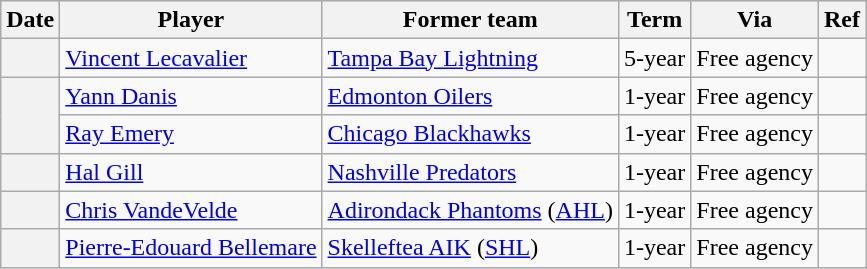<table class="wikitable plainrowheaders">
<tr style="background:#ddd; text-align:center;">
<th>Date</th>
<th>Player</th>
<th>Former team</th>
<th>Term</th>
<th>Via</th>
<th>Ref</th>
</tr>
<tr>
<th scope="row"></th>
<td><a href='#'>Vincent Lecavalier</a></td>
<td><a href='#'>Tampa Bay Lightning</a></td>
<td>5-year</td>
<td>Free agency</td>
<td></td>
</tr>
<tr>
<th scope="row" rowspan=2></th>
<td><a href='#'>Yann Danis</a></td>
<td><a href='#'>Edmonton Oilers</a></td>
<td>1-year</td>
<td>Free agency</td>
<td></td>
</tr>
<tr>
<td><a href='#'>Ray Emery</a></td>
<td><a href='#'>Chicago Blackhawks</a></td>
<td>1-year</td>
<td>Free agency</td>
<td></td>
</tr>
<tr>
<th scope="row"></th>
<td><a href='#'>Hal Gill</a></td>
<td><a href='#'>Nashville Predators</a></td>
<td>1-year</td>
<td>Free agency</td>
<td></td>
</tr>
<tr>
<th scope="row"></th>
<td><a href='#'>Chris VandeVelde</a></td>
<td><a href='#'>Adirondack Phantoms</a> (<a href='#'>AHL</a>)</td>
<td>1-year</td>
<td>Free agency</td>
<td></td>
</tr>
<tr>
<th scope="row"></th>
<td><a href='#'>Pierre-Edouard Bellemare</a></td>
<td><a href='#'>Skelleftea AIK</a> (<a href='#'>SHL</a>)</td>
<td>1-year</td>
<td>Free agency</td>
<td></td>
</tr>
</table>
